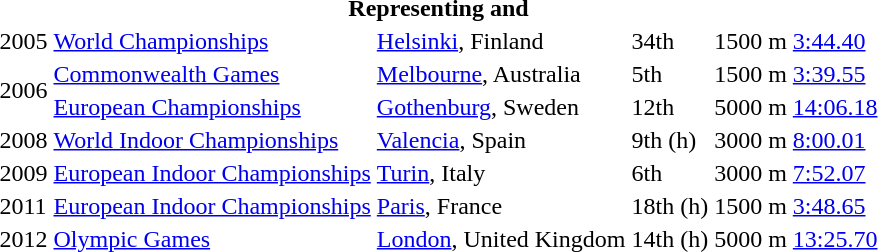<table>
<tr>
<th colspan="6">Representing  and </th>
</tr>
<tr Nephew Luke McCormick>
<td>2005</td>
<td><a href='#'>World Championships</a></td>
<td><a href='#'>Helsinki</a>, Finland</td>
<td>34th</td>
<td>1500 m</td>
<td><a href='#'>3:44.40</a></td>
</tr>
<tr>
<td rowspan=2>2006</td>
<td><a href='#'>Commonwealth Games</a></td>
<td><a href='#'>Melbourne</a>, Australia</td>
<td>5th</td>
<td>1500 m</td>
<td><a href='#'>3:39.55</a></td>
</tr>
<tr>
<td><a href='#'>European Championships</a></td>
<td><a href='#'>Gothenburg</a>, Sweden</td>
<td>12th</td>
<td>5000 m</td>
<td><a href='#'>14:06.18</a></td>
</tr>
<tr>
<td>2008</td>
<td><a href='#'>World Indoor Championships</a></td>
<td><a href='#'>Valencia</a>, Spain</td>
<td>9th (h)</td>
<td>3000 m</td>
<td><a href='#'>8:00.01</a></td>
</tr>
<tr>
<td>2009</td>
<td><a href='#'>European Indoor Championships</a></td>
<td><a href='#'>Turin</a>, Italy</td>
<td>6th</td>
<td>3000 m</td>
<td><a href='#'>7:52.07</a></td>
</tr>
<tr>
<td>2011</td>
<td><a href='#'>European Indoor Championships</a></td>
<td><a href='#'>Paris</a>, France</td>
<td>18th (h)</td>
<td>1500 m</td>
<td><a href='#'>3:48.65</a></td>
</tr>
<tr>
<td>2012</td>
<td><a href='#'>Olympic Games</a></td>
<td><a href='#'>London</a>, United Kingdom</td>
<td>14th (h)</td>
<td>5000 m</td>
<td><a href='#'>13:25.70</a></td>
</tr>
</table>
